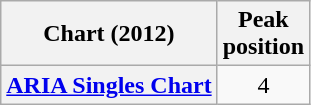<table class="wikitable sortable plainrowheaders">
<tr>
<th scope="col">Chart (2012)</th>
<th scope="col">Peak<br>position</th>
</tr>
<tr>
<th scope="row"><a href='#'>ARIA Singles Chart</a></th>
<td style="text-align:center;">4</td>
</tr>
</table>
